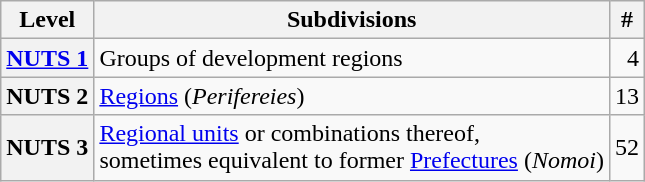<table class="wikitable">
<tr>
<th>Level</th>
<th>Subdivisions</th>
<th>#</th>
</tr>
<tr>
<th><a href='#'>NUTS 1</a></th>
<td>Groups of development regions</td>
<td align="right">4</td>
</tr>
<tr>
<th>NUTS 2</th>
<td><a href='#'>Regions</a> (<em>Perifereies</em>)</td>
<td align="right">13</td>
</tr>
<tr>
<th>NUTS 3</th>
<td><a href='#'>Regional units</a> or combinations thereof,<br>sometimes equivalent to former <a href='#'>Prefectures</a> (<em>Nomoi</em>)</td>
<td align="right">52</td>
</tr>
</table>
